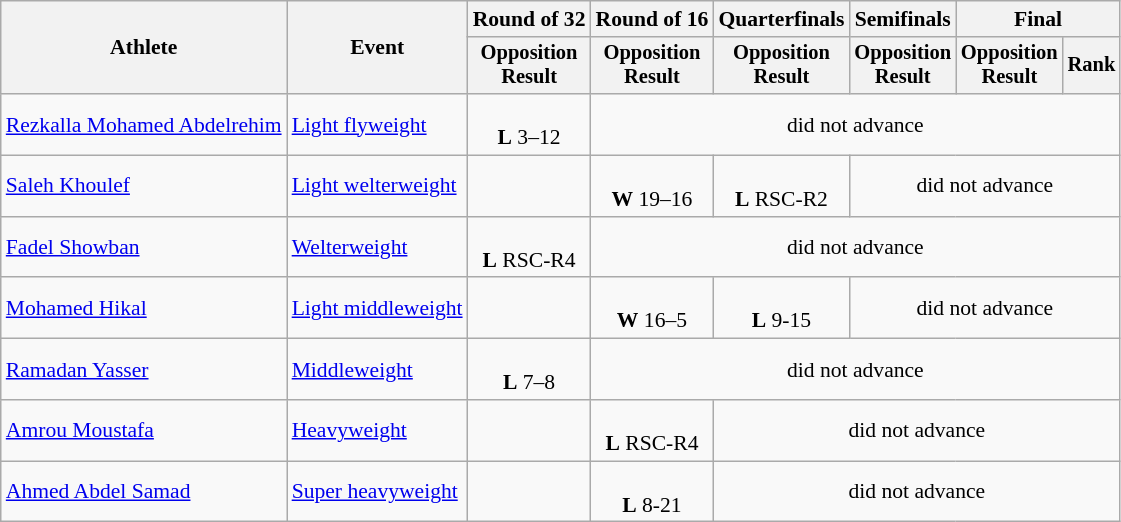<table class="wikitable" style="font-size:90%">
<tr>
<th rowspan="2">Athlete</th>
<th rowspan="2">Event</th>
<th>Round of 32</th>
<th>Round of 16</th>
<th>Quarterfinals</th>
<th>Semifinals</th>
<th colspan=2>Final</th>
</tr>
<tr style="font-size:95%">
<th>Opposition<br>Result</th>
<th>Opposition<br>Result</th>
<th>Opposition<br>Result</th>
<th>Opposition<br>Result</th>
<th>Opposition<br>Result</th>
<th>Rank</th>
</tr>
<tr align=center>
<td align=left><a href='#'>Rezkalla Mohamed Abdelrehim</a></td>
<td align=left><a href='#'>Light flyweight</a></td>
<td><br><strong>L</strong> 3–12</td>
<td colspan=5>did not advance</td>
</tr>
<tr align=center>
<td align=left><a href='#'>Saleh Khoulef</a></td>
<td align=left><a href='#'>Light welterweight</a></td>
<td></td>
<td><br><strong>W</strong> 19–16</td>
<td><br><strong>L</strong> RSC-R2</td>
<td colspan=3>did not advance</td>
</tr>
<tr align=center>
<td align=left><a href='#'>Fadel Showban</a></td>
<td align=left><a href='#'>Welterweight</a></td>
<td><br><strong>L</strong> RSC-R4</td>
<td colspan=5>did not advance</td>
</tr>
<tr align=center>
<td align=left><a href='#'>Mohamed Hikal</a></td>
<td align=left><a href='#'>Light middleweight</a></td>
<td></td>
<td><br><strong>W</strong> 16–5</td>
<td><br><strong>L</strong> 9-15</td>
<td colspan=3>did not advance</td>
</tr>
<tr align=center>
<td align=left><a href='#'>Ramadan Yasser</a></td>
<td align=left><a href='#'>Middleweight</a></td>
<td><br><strong>L</strong> 7–8</td>
<td colspan=5>did not advance</td>
</tr>
<tr align=center>
<td align=left><a href='#'>Amrou Moustafa</a></td>
<td align=left><a href='#'>Heavyweight</a></td>
<td></td>
<td><br><strong>L</strong> RSC-R4</td>
<td colspan=4>did not advance</td>
</tr>
<tr align=center>
<td align=left><a href='#'>Ahmed Abdel Samad</a></td>
<td align=left><a href='#'>Super heavyweight</a></td>
<td></td>
<td><br><strong>L</strong> 8-21</td>
<td colspan=4>did not advance</td>
</tr>
</table>
